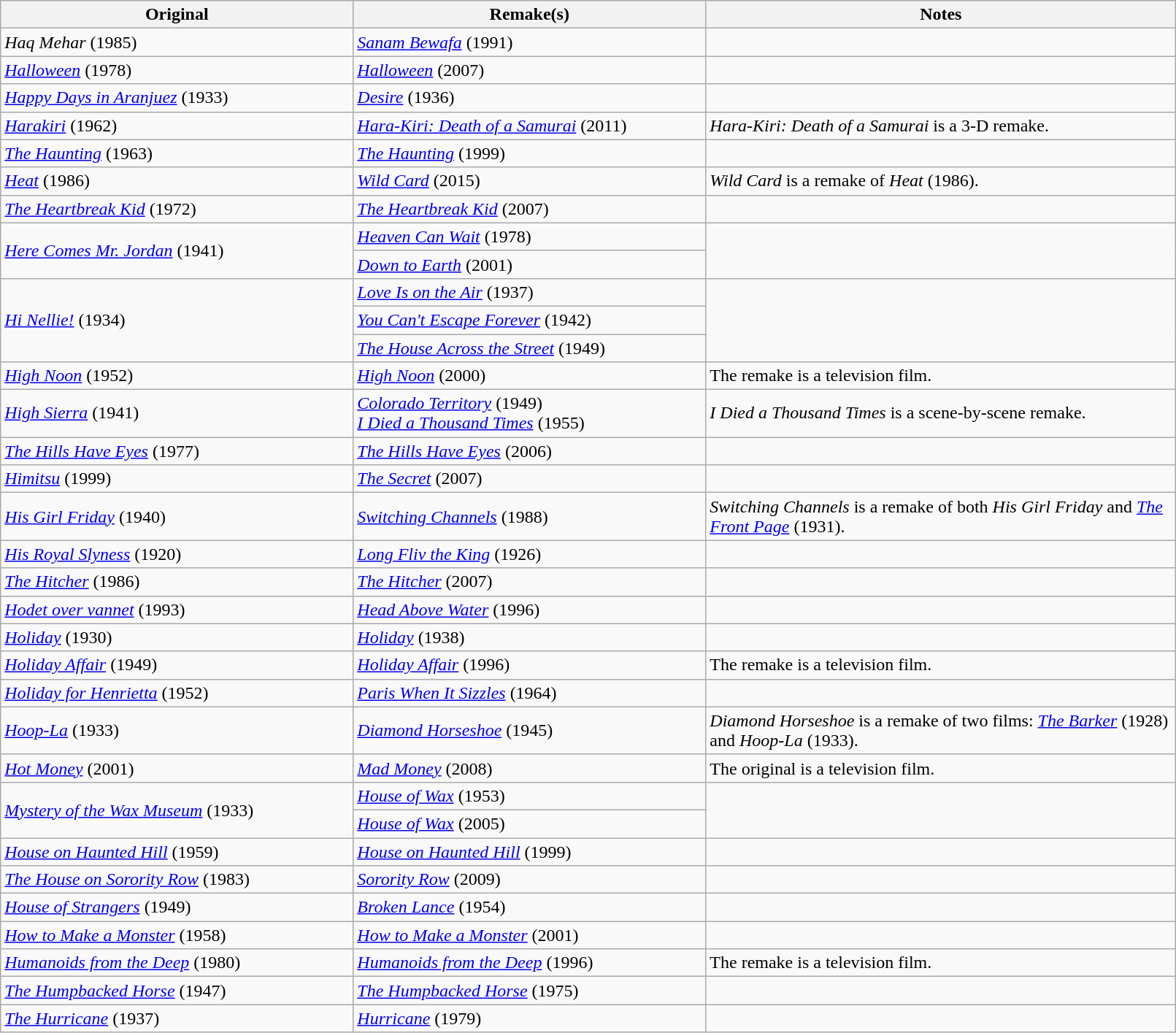<table class="wikitable" style="width:85%">
<tr>
<th style="width:30%">Original</th>
<th style="width:30%">Remake(s)</th>
<th>Notes</th>
</tr>
<tr>
<td><em>Haq Mehar</em> (1985)</td>
<td><em><a href='#'>Sanam Bewafa</a></em> (1991)</td>
<td></td>
</tr>
<tr>
<td><em><a href='#'>Halloween</a></em> (1978)</td>
<td><em><a href='#'>Halloween</a></em> (2007)</td>
<td></td>
</tr>
<tr>
<td><em><a href='#'>Happy Days in Aranjuez</a></em> (1933)</td>
<td><em><a href='#'>Desire</a></em> (1936)</td>
<td></td>
</tr>
<tr>
<td><em><a href='#'>Harakiri</a></em> (1962)</td>
<td><em><a href='#'>Hara-Kiri: Death of a Samurai</a></em> (2011)</td>
<td><em>Hara-Kiri: Death of a Samurai</em> is a 3-D remake.</td>
</tr>
<tr>
<td><em><a href='#'>The Haunting</a></em> (1963)</td>
<td><em><a href='#'>The Haunting</a></em> (1999)</td>
<td></td>
</tr>
<tr>
<td><em> <a href='#'>Heat</a></em> (1986)</td>
<td><em> <a href='#'>Wild Card</a></em> (2015)</td>
<td><em>Wild Card</em> is a remake of <em>Heat</em> (1986).</td>
</tr>
<tr>
<td><em><a href='#'>The Heartbreak Kid</a></em> (1972)</td>
<td><em><a href='#'>The Heartbreak Kid</a></em> (2007)</td>
<td></td>
</tr>
<tr>
<td rowspan="2"><em><a href='#'>Here Comes Mr. Jordan</a></em> (1941)</td>
<td><em><a href='#'>Heaven Can Wait</a></em> (1978)</td>
<td rowspan="2"></td>
</tr>
<tr>
<td><em><a href='#'>Down to Earth</a></em> (2001)</td>
</tr>
<tr>
<td rowspan="3"><em><a href='#'>Hi Nellie!</a></em> (1934)</td>
<td><em><a href='#'>Love Is on the Air</a></em> (1937)</td>
<td rowspan="3"></td>
</tr>
<tr>
<td><em><a href='#'>You Can't Escape Forever</a></em> (1942)</td>
</tr>
<tr>
<td><em> <a href='#'>The House Across the Street</a></em> (1949)</td>
</tr>
<tr>
<td><em><a href='#'>High Noon</a></em> (1952)</td>
<td><em><a href='#'>High Noon</a></em> (2000)</td>
<td>The remake is a television film.</td>
</tr>
<tr>
<td><em><a href='#'>High Sierra</a></em> (1941)</td>
<td><em><a href='#'>Colorado Territory</a></em> (1949) <br> <em><a href='#'>I Died a Thousand Times</a></em> (1955)</td>
<td><em>I Died a Thousand Times</em> is a scene-by-scene remake.</td>
</tr>
<tr>
<td><em><a href='#'>The Hills Have Eyes</a></em> (1977)</td>
<td><em><a href='#'>The Hills Have Eyes</a></em> (2006)</td>
<td></td>
</tr>
<tr>
<td><em><a href='#'>Himitsu</a></em> (1999)</td>
<td><em><a href='#'>The Secret</a></em> (2007)</td>
<td></td>
</tr>
<tr>
<td><em><a href='#'>His Girl Friday</a></em> (1940)</td>
<td><em><a href='#'>Switching Channels</a></em> (1988)</td>
<td><em>Switching Channels</em> is a remake of both <em>His Girl Friday</em> and <em><a href='#'>The Front Page</a></em> (1931).</td>
</tr>
<tr>
<td><em><a href='#'>His Royal Slyness</a></em> (1920)</td>
<td><em><a href='#'>Long Fliv the King</a></em> (1926)</td>
<td></td>
</tr>
<tr>
<td><em><a href='#'>The Hitcher</a></em> (1986)</td>
<td><em><a href='#'>The Hitcher</a></em> (2007)</td>
<td></td>
</tr>
<tr>
<td><em><a href='#'>Hodet over vannet</a></em> (1993)</td>
<td><em><a href='#'>Head Above Water</a></em> (1996)</td>
<td></td>
</tr>
<tr>
<td><em><a href='#'>Holiday</a></em> (1930)</td>
<td><em><a href='#'>Holiday</a></em> (1938)</td>
<td></td>
</tr>
<tr>
<td><em><a href='#'>Holiday Affair</a></em> (1949)</td>
<td><em><a href='#'>Holiday Affair</a></em> (1996)</td>
<td>The remake is a television film.</td>
</tr>
<tr>
<td><em><a href='#'>Holiday for Henrietta</a></em> (1952)</td>
<td><em><a href='#'>Paris When It Sizzles</a></em> (1964)</td>
<td></td>
</tr>
<tr>
<td><em><a href='#'>Hoop-La</a></em> (1933)</td>
<td><em><a href='#'>Diamond Horseshoe</a></em> (1945)</td>
<td><em>Diamond Horseshoe</em> is a remake of two films: <em><a href='#'>The Barker</a></em> (1928) and <em>Hoop-La</em> (1933).</td>
</tr>
<tr>
<td><em><a href='#'>Hot Money</a></em> (2001)</td>
<td><em><a href='#'>Mad Money</a></em> (2008)</td>
<td>The original is a television film.</td>
</tr>
<tr>
<td rowspan="2"><em><a href='#'>Mystery of the Wax Museum</a></em> (1933)</td>
<td><em><a href='#'>House of Wax</a></em> (1953)</td>
<td rowspan="2"></td>
</tr>
<tr>
<td><em><a href='#'>House of Wax</a></em> (2005)</td>
</tr>
<tr>
<td><em><a href='#'>House on Haunted Hill</a></em> (1959)</td>
<td><em><a href='#'>House on Haunted Hill</a></em> (1999)</td>
<td></td>
</tr>
<tr>
<td><em><a href='#'>The House on Sorority Row</a></em> (1983)</td>
<td><em><a href='#'>Sorority Row</a></em> (2009)</td>
<td></td>
</tr>
<tr>
<td><em><a href='#'>House of Strangers</a></em> (1949)</td>
<td><em><a href='#'>Broken Lance</a></em> (1954)</td>
<td></td>
</tr>
<tr>
<td><em><a href='#'>How to Make a Monster</a></em> (1958)</td>
<td><em><a href='#'>How to Make a Monster</a></em> (2001)</td>
<td></td>
</tr>
<tr>
<td><em><a href='#'>Humanoids from the Deep</a></em> (1980)</td>
<td><em><a href='#'>Humanoids from the Deep</a></em> (1996)</td>
<td>The remake is a television film.</td>
</tr>
<tr>
<td><em><a href='#'>The Humpbacked Horse</a></em> (1947)</td>
<td><em><a href='#'>The Humpbacked Horse</a></em> (1975)</td>
<td></td>
</tr>
<tr>
<td><em><a href='#'>The Hurricane</a></em> (1937)</td>
<td><em><a href='#'>Hurricane</a></em> (1979)</td>
<td></td>
</tr>
</table>
